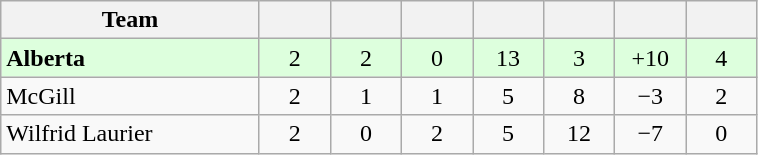<table class="wikitable" style="text-align:center;">
<tr>
<th width=165>Team</th>
<th width=40></th>
<th width=40></th>
<th width=40></th>
<th width=40></th>
<th width=40></th>
<th width=40></th>
<th width=40></th>
</tr>
<tr style="background:#ddffdd">
<td style="text-align:left;"><strong>Alberta</strong></td>
<td>2</td>
<td>2</td>
<td>0</td>
<td>13</td>
<td>3</td>
<td>+10</td>
<td>4</td>
</tr>
<tr>
<td style="text-align:left;">McGill</td>
<td>2</td>
<td>1</td>
<td>1</td>
<td>5</td>
<td>8</td>
<td>−3</td>
<td>2</td>
</tr>
<tr>
<td style="text-align:left;">Wilfrid Laurier</td>
<td>2</td>
<td>0</td>
<td>2</td>
<td>5</td>
<td>12</td>
<td>−7</td>
<td>0</td>
</tr>
</table>
